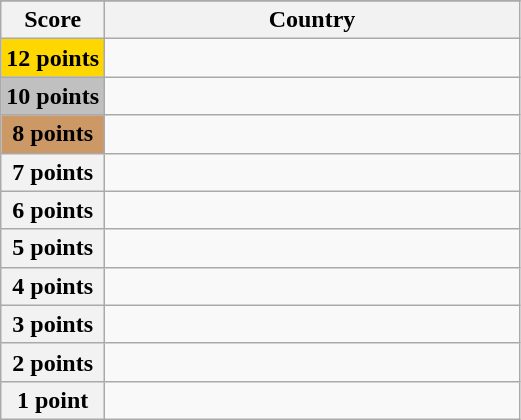<table class="wikitable">
<tr>
</tr>
<tr>
<th scope="col" width="20%">Score</th>
<th scope="col">Country</th>
</tr>
<tr>
<th scope="row" style="background:gold">12 points</th>
<td></td>
</tr>
<tr>
<th scope="row" style="background:silver">10 points</th>
<td></td>
</tr>
<tr>
<th scope="row" style="background:#CC9966">8 points</th>
<td></td>
</tr>
<tr>
<th scope="row">7 points</th>
<td></td>
</tr>
<tr>
<th scope="row">6 points</th>
<td></td>
</tr>
<tr>
<th scope="row">5 points</th>
<td></td>
</tr>
<tr>
<th scope="row">4 points</th>
<td></td>
</tr>
<tr>
<th scope="row">3 points</th>
<td></td>
</tr>
<tr>
<th scope="row">2 points</th>
<td></td>
</tr>
<tr>
<th scope="row">1 point</th>
<td></td>
</tr>
</table>
